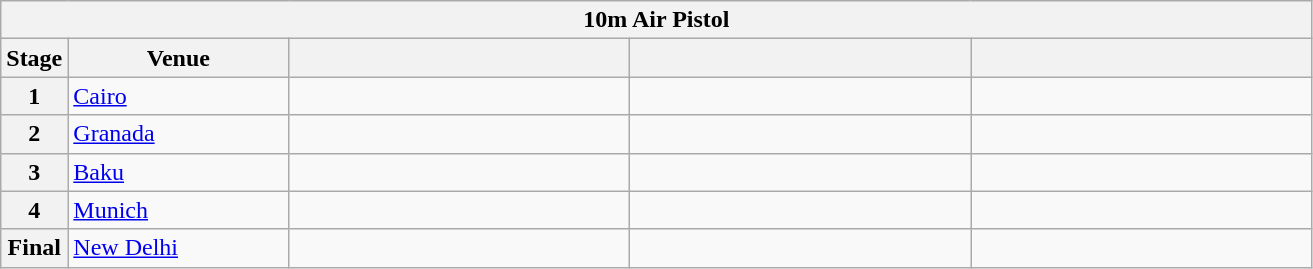<table class="wikitable">
<tr>
<th colspan="5">10m Air Pistol</th>
</tr>
<tr>
<th>Stage</th>
<th width=140>Venue</th>
<th width=220></th>
<th width=220></th>
<th width=220></th>
</tr>
<tr>
<th>1</th>
<td> <a href='#'>Cairo</a></td>
<td></td>
<td></td>
<td></td>
</tr>
<tr>
<th>2</th>
<td> <a href='#'>Granada</a></td>
<td></td>
<td></td>
<td></td>
</tr>
<tr>
<th>3</th>
<td> <a href='#'>Baku</a></td>
<td></td>
<td></td>
<td></td>
</tr>
<tr>
<th>4</th>
<td> <a href='#'>Munich</a></td>
<td></td>
<td></td>
<td></td>
</tr>
<tr>
<th>Final</th>
<td> <a href='#'>New Delhi</a></td>
<td></td>
<td></td>
<td></td>
</tr>
</table>
